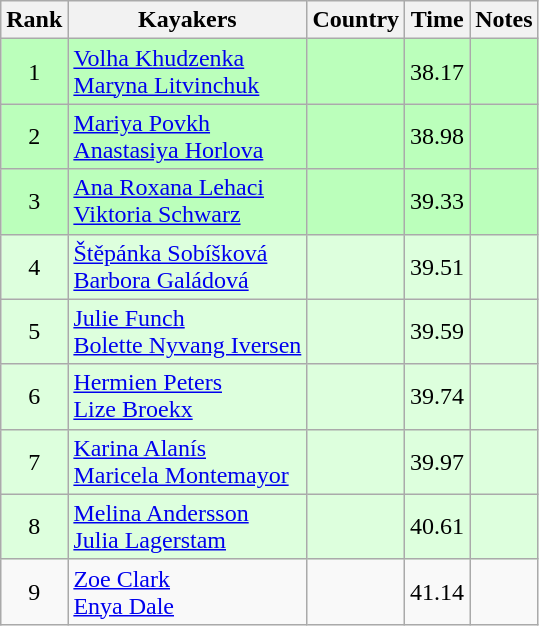<table class="wikitable" style="text-align:center">
<tr>
<th>Rank</th>
<th>Kayakers</th>
<th>Country</th>
<th>Time</th>
<th>Notes</th>
</tr>
<tr bgcolor=bbffbb>
<td>1</td>
<td align="left"><a href='#'>Volha Khudzenka</a><br><a href='#'>Maryna Litvinchuk</a></td>
<td align="left"></td>
<td>38.17</td>
<td></td>
</tr>
<tr bgcolor=bbffbb>
<td>2</td>
<td align="left"><a href='#'>Mariya Povkh</a><br><a href='#'>Anastasiya Horlova</a></td>
<td align="left"></td>
<td>38.98</td>
<td></td>
</tr>
<tr bgcolor=bbffbb>
<td>3</td>
<td align="left"><a href='#'>Ana Roxana Lehaci</a><br><a href='#'>Viktoria Schwarz</a></td>
<td align="left"></td>
<td>39.33</td>
<td></td>
</tr>
<tr bgcolor=ddffdd>
<td>4</td>
<td align="left"><a href='#'>Štěpánka Sobíšková</a><br><a href='#'>Barbora Galádová</a></td>
<td align="left"></td>
<td>39.51</td>
<td></td>
</tr>
<tr bgcolor=ddffdd>
<td>5</td>
<td align="left"><a href='#'>Julie Funch</a><br><a href='#'>Bolette Nyvang Iversen</a></td>
<td align="left"></td>
<td>39.59</td>
<td></td>
</tr>
<tr bgcolor=ddffdd>
<td>6</td>
<td align="left"><a href='#'>Hermien Peters</a><br><a href='#'>Lize Broekx</a></td>
<td align="left"></td>
<td>39.74</td>
<td></td>
</tr>
<tr bgcolor=ddffdd>
<td>7</td>
<td align="left"><a href='#'>Karina Alanís</a><br><a href='#'>Maricela Montemayor</a></td>
<td align="left"></td>
<td>39.97</td>
<td></td>
</tr>
<tr bgcolor=ddffdd>
<td>8</td>
<td align="left"><a href='#'>Melina Andersson</a><br><a href='#'>Julia Lagerstam</a></td>
<td align="left"></td>
<td>40.61</td>
<td></td>
</tr>
<tr>
<td>9</td>
<td align="left"><a href='#'>Zoe Clark</a><br><a href='#'>Enya Dale</a></td>
<td align="left"></td>
<td>41.14</td>
<td></td>
</tr>
</table>
